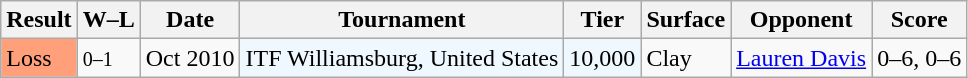<table class="sortable wikitable">
<tr>
<th>Result</th>
<th class=unsortable>W–L</th>
<th>Date</th>
<th>Tournament</th>
<th>Tier</th>
<th>Surface</th>
<th>Opponent</th>
<th class="unsortable">Score</th>
</tr>
<tr>
<td style="background:#ffa07a;">Loss</td>
<td><small>0–1</small></td>
<td>Oct 2010</td>
<td style="background:#f0f8ff;">ITF Williamsburg, United States</td>
<td style="background:#f0f8ff;">10,000</td>
<td>Clay</td>
<td> <a href='#'>Lauren Davis</a></td>
<td>0–6, 0–6</td>
</tr>
</table>
